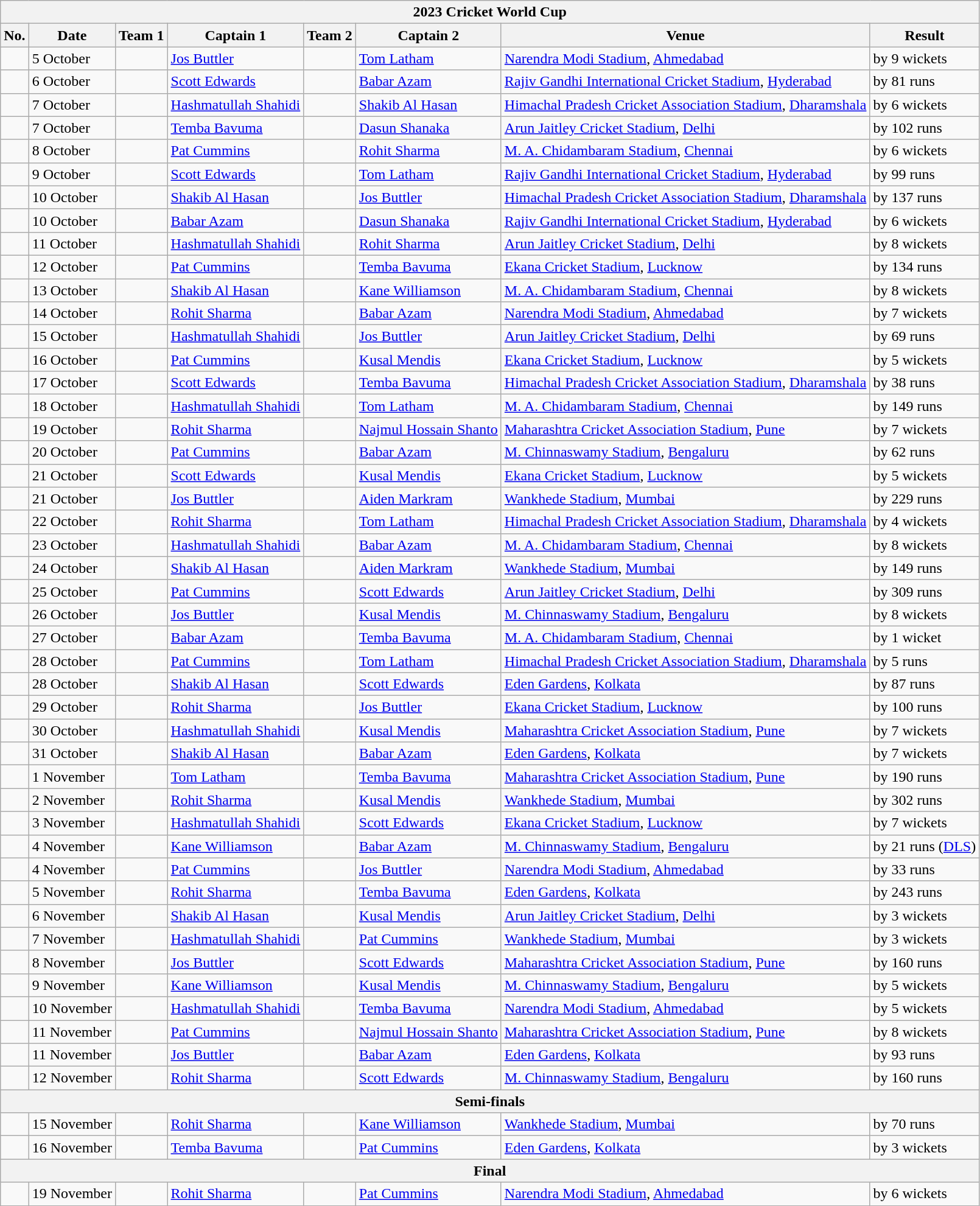<table class="wikitable">
<tr>
<th colspan="8">2023 Cricket World Cup</th>
</tr>
<tr>
<th>No.</th>
<th>Date</th>
<th>Team 1</th>
<th>Captain 1</th>
<th>Team 2</th>
<th>Captain 2</th>
<th>Venue</th>
<th>Result</th>
</tr>
<tr>
<td></td>
<td>5 October</td>
<td></td>
<td><a href='#'>Jos Buttler</a></td>
<td></td>
<td><a href='#'>Tom Latham</a></td>
<td><a href='#'>Narendra Modi Stadium</a>, <a href='#'>Ahmedabad</a></td>
<td> by 9 wickets</td>
</tr>
<tr>
<td></td>
<td>6 October</td>
<td></td>
<td><a href='#'>Scott Edwards</a></td>
<td></td>
<td><a href='#'>Babar Azam</a></td>
<td><a href='#'>Rajiv Gandhi International Cricket Stadium</a>, <a href='#'>Hyderabad</a></td>
<td> by 81 runs</td>
</tr>
<tr>
<td></td>
<td>7 October</td>
<td></td>
<td><a href='#'>Hashmatullah Shahidi</a></td>
<td></td>
<td><a href='#'>Shakib Al Hasan</a></td>
<td><a href='#'>Himachal Pradesh Cricket Association Stadium</a>, <a href='#'>Dharamshala</a></td>
<td> by 6 wickets</td>
</tr>
<tr>
<td></td>
<td>7 October</td>
<td></td>
<td><a href='#'>Temba Bavuma</a></td>
<td></td>
<td><a href='#'>Dasun Shanaka</a></td>
<td><a href='#'>Arun Jaitley Cricket Stadium</a>, <a href='#'>Delhi</a></td>
<td> by 102 runs</td>
</tr>
<tr>
<td></td>
<td>8 October</td>
<td></td>
<td><a href='#'>Pat Cummins</a></td>
<td></td>
<td><a href='#'>Rohit Sharma</a></td>
<td><a href='#'>M. A. Chidambaram Stadium</a>, <a href='#'>Chennai</a></td>
<td> by 6 wickets</td>
</tr>
<tr>
<td></td>
<td>9 October</td>
<td></td>
<td><a href='#'>Scott Edwards</a></td>
<td></td>
<td><a href='#'>Tom Latham</a></td>
<td><a href='#'>Rajiv Gandhi International Cricket Stadium</a>, <a href='#'>Hyderabad</a></td>
<td> by 99 runs</td>
</tr>
<tr>
<td></td>
<td>10 October</td>
<td></td>
<td><a href='#'>Shakib Al Hasan</a></td>
<td></td>
<td><a href='#'>Jos Buttler</a></td>
<td><a href='#'>Himachal Pradesh Cricket Association Stadium</a>, <a href='#'>Dharamshala</a></td>
<td> by 137 runs</td>
</tr>
<tr>
<td></td>
<td>10 October</td>
<td></td>
<td><a href='#'>Babar Azam</a></td>
<td></td>
<td><a href='#'>Dasun Shanaka</a></td>
<td><a href='#'>Rajiv Gandhi International Cricket Stadium</a>, <a href='#'>Hyderabad</a></td>
<td> by 6 wickets</td>
</tr>
<tr>
<td></td>
<td>11 October</td>
<td></td>
<td><a href='#'>Hashmatullah Shahidi</a></td>
<td></td>
<td><a href='#'>Rohit Sharma</a></td>
<td><a href='#'>Arun Jaitley Cricket Stadium</a>, <a href='#'>Delhi</a></td>
<td> by 8 wickets</td>
</tr>
<tr>
<td></td>
<td>12 October</td>
<td></td>
<td><a href='#'>Pat Cummins</a></td>
<td></td>
<td><a href='#'>Temba Bavuma</a></td>
<td><a href='#'>Ekana Cricket Stadium</a>, <a href='#'>Lucknow</a></td>
<td> by 134 runs</td>
</tr>
<tr>
<td></td>
<td>13 October</td>
<td></td>
<td><a href='#'>Shakib Al Hasan</a></td>
<td></td>
<td><a href='#'>Kane Williamson</a></td>
<td><a href='#'>M. A. Chidambaram Stadium</a>, <a href='#'>Chennai</a></td>
<td> by 8 wickets</td>
</tr>
<tr>
<td></td>
<td>14 October</td>
<td></td>
<td><a href='#'>Rohit Sharma</a></td>
<td></td>
<td><a href='#'>Babar Azam</a></td>
<td><a href='#'>Narendra Modi Stadium</a>, <a href='#'>Ahmedabad</a></td>
<td> by 7 wickets</td>
</tr>
<tr>
<td></td>
<td>15 October</td>
<td></td>
<td><a href='#'>Hashmatullah Shahidi</a></td>
<td></td>
<td><a href='#'>Jos Buttler</a></td>
<td><a href='#'>Arun Jaitley Cricket Stadium</a>, <a href='#'>Delhi</a></td>
<td> by 69 runs</td>
</tr>
<tr>
<td></td>
<td>16 October</td>
<td></td>
<td><a href='#'>Pat Cummins</a></td>
<td></td>
<td><a href='#'>Kusal Mendis</a></td>
<td><a href='#'>Ekana Cricket Stadium</a>, <a href='#'>Lucknow</a></td>
<td> by 5 wickets</td>
</tr>
<tr>
<td></td>
<td>17 October</td>
<td></td>
<td><a href='#'>Scott Edwards</a></td>
<td></td>
<td><a href='#'>Temba Bavuma</a></td>
<td><a href='#'>Himachal Pradesh Cricket Association Stadium</a>, <a href='#'>Dharamshala</a></td>
<td> by 38 runs</td>
</tr>
<tr>
<td></td>
<td>18 October</td>
<td></td>
<td><a href='#'>Hashmatullah Shahidi</a></td>
<td></td>
<td><a href='#'>Tom Latham</a></td>
<td><a href='#'>M. A. Chidambaram Stadium</a>, <a href='#'>Chennai</a></td>
<td> by 149 runs</td>
</tr>
<tr>
<td></td>
<td>19 October</td>
<td></td>
<td><a href='#'>Rohit Sharma</a></td>
<td></td>
<td><a href='#'>Najmul Hossain Shanto</a></td>
<td><a href='#'>Maharashtra Cricket Association Stadium</a>, <a href='#'>Pune</a></td>
<td> by 7 wickets</td>
</tr>
<tr>
<td></td>
<td>20 October</td>
<td></td>
<td><a href='#'>Pat Cummins</a></td>
<td></td>
<td><a href='#'>Babar Azam</a></td>
<td><a href='#'>M. Chinnaswamy Stadium</a>, <a href='#'>Bengaluru</a></td>
<td> by 62 runs</td>
</tr>
<tr>
<td></td>
<td>21 October</td>
<td></td>
<td><a href='#'>Scott Edwards</a></td>
<td></td>
<td><a href='#'>Kusal Mendis</a></td>
<td><a href='#'>Ekana Cricket Stadium</a>, <a href='#'>Lucknow</a></td>
<td> by 5 wickets</td>
</tr>
<tr>
<td></td>
<td>21 October</td>
<td></td>
<td><a href='#'>Jos Buttler</a></td>
<td></td>
<td><a href='#'>Aiden Markram</a></td>
<td><a href='#'>Wankhede Stadium</a>, <a href='#'>Mumbai</a></td>
<td> by 229 runs</td>
</tr>
<tr>
<td></td>
<td>22 October</td>
<td></td>
<td><a href='#'>Rohit Sharma</a></td>
<td></td>
<td><a href='#'>Tom Latham</a></td>
<td><a href='#'>Himachal Pradesh Cricket Association Stadium</a>, <a href='#'>Dharamshala</a></td>
<td> by 4 wickets</td>
</tr>
<tr>
<td></td>
<td>23 October</td>
<td></td>
<td><a href='#'>Hashmatullah Shahidi</a></td>
<td></td>
<td><a href='#'>Babar Azam</a></td>
<td><a href='#'>M. A. Chidambaram Stadium</a>, <a href='#'>Chennai</a></td>
<td> by 8 wickets</td>
</tr>
<tr>
<td></td>
<td>24 October</td>
<td></td>
<td><a href='#'>Shakib Al Hasan</a></td>
<td></td>
<td><a href='#'>Aiden Markram</a></td>
<td><a href='#'>Wankhede Stadium</a>, <a href='#'>Mumbai</a></td>
<td> by 149 runs</td>
</tr>
<tr>
<td></td>
<td>25 October</td>
<td></td>
<td><a href='#'>Pat Cummins</a></td>
<td></td>
<td><a href='#'>Scott Edwards</a></td>
<td><a href='#'>Arun Jaitley Cricket Stadium</a>, <a href='#'>Delhi</a></td>
<td> by 309 runs</td>
</tr>
<tr>
<td></td>
<td>26 October</td>
<td></td>
<td><a href='#'>Jos Buttler</a></td>
<td></td>
<td><a href='#'>Kusal Mendis</a></td>
<td><a href='#'>M. Chinnaswamy Stadium</a>, <a href='#'>Bengaluru</a></td>
<td> by 8 wickets</td>
</tr>
<tr>
<td></td>
<td>27 October</td>
<td></td>
<td><a href='#'>Babar Azam</a></td>
<td></td>
<td><a href='#'>Temba Bavuma</a></td>
<td><a href='#'>M. A. Chidambaram Stadium</a>, <a href='#'>Chennai</a></td>
<td> by 1 wicket</td>
</tr>
<tr>
<td></td>
<td>28 October</td>
<td></td>
<td><a href='#'>Pat Cummins</a></td>
<td></td>
<td><a href='#'>Tom Latham</a></td>
<td><a href='#'>Himachal Pradesh Cricket Association Stadium</a>, <a href='#'>Dharamshala</a></td>
<td> by 5 runs</td>
</tr>
<tr>
<td></td>
<td>28 October</td>
<td></td>
<td><a href='#'>Shakib Al Hasan</a></td>
<td></td>
<td><a href='#'>Scott Edwards</a></td>
<td><a href='#'>Eden Gardens</a>, <a href='#'>Kolkata</a></td>
<td> by 87 runs</td>
</tr>
<tr>
<td></td>
<td>29 October</td>
<td></td>
<td><a href='#'>Rohit Sharma</a></td>
<td></td>
<td><a href='#'>Jos Buttler</a></td>
<td><a href='#'>Ekana Cricket Stadium</a>, <a href='#'>Lucknow</a></td>
<td> by 100 runs</td>
</tr>
<tr>
<td></td>
<td>30 October</td>
<td></td>
<td><a href='#'>Hashmatullah Shahidi</a></td>
<td></td>
<td><a href='#'>Kusal Mendis</a></td>
<td><a href='#'>Maharashtra Cricket Association Stadium</a>, <a href='#'>Pune</a></td>
<td> by 7 wickets</td>
</tr>
<tr>
<td></td>
<td>31 October</td>
<td></td>
<td><a href='#'>Shakib Al Hasan</a></td>
<td></td>
<td><a href='#'>Babar Azam</a></td>
<td><a href='#'>Eden Gardens</a>, <a href='#'>Kolkata</a></td>
<td> by 7 wickets</td>
</tr>
<tr>
<td></td>
<td>1 November</td>
<td></td>
<td><a href='#'>Tom Latham</a></td>
<td></td>
<td><a href='#'>Temba Bavuma</a></td>
<td><a href='#'>Maharashtra Cricket Association Stadium</a>, <a href='#'>Pune</a></td>
<td> by 190 runs</td>
</tr>
<tr>
<td></td>
<td>2 November</td>
<td></td>
<td><a href='#'>Rohit Sharma</a></td>
<td></td>
<td><a href='#'>Kusal Mendis</a></td>
<td><a href='#'>Wankhede Stadium</a>, <a href='#'>Mumbai</a></td>
<td> by 302 runs</td>
</tr>
<tr>
<td></td>
<td>3 November</td>
<td></td>
<td><a href='#'>Hashmatullah Shahidi</a></td>
<td></td>
<td><a href='#'>Scott Edwards</a></td>
<td><a href='#'>Ekana Cricket Stadium</a>, <a href='#'>Lucknow</a></td>
<td> by 7 wickets</td>
</tr>
<tr>
<td></td>
<td>4 November</td>
<td></td>
<td><a href='#'>Kane Williamson</a></td>
<td></td>
<td><a href='#'>Babar Azam</a></td>
<td><a href='#'>M. Chinnaswamy Stadium</a>, <a href='#'>Bengaluru</a></td>
<td> by 21 runs (<a href='#'>DLS</a>)</td>
</tr>
<tr>
<td></td>
<td>4 November</td>
<td></td>
<td><a href='#'>Pat Cummins</a></td>
<td></td>
<td><a href='#'>Jos Buttler</a></td>
<td><a href='#'>Narendra Modi Stadium</a>, <a href='#'>Ahmedabad</a></td>
<td> by 33 runs</td>
</tr>
<tr>
<td></td>
<td>5 November</td>
<td></td>
<td><a href='#'>Rohit Sharma</a></td>
<td></td>
<td><a href='#'>Temba Bavuma</a></td>
<td><a href='#'>Eden Gardens</a>, <a href='#'>Kolkata</a></td>
<td> by 243 runs</td>
</tr>
<tr>
<td></td>
<td>6 November</td>
<td></td>
<td><a href='#'>Shakib Al Hasan</a></td>
<td></td>
<td><a href='#'>Kusal Mendis</a></td>
<td><a href='#'>Arun Jaitley Cricket Stadium</a>, <a href='#'>Delhi</a></td>
<td> by 3 wickets</td>
</tr>
<tr>
<td></td>
<td>7 November</td>
<td></td>
<td><a href='#'>Hashmatullah Shahidi</a></td>
<td></td>
<td><a href='#'>Pat Cummins</a></td>
<td><a href='#'>Wankhede Stadium</a>, <a href='#'>Mumbai</a></td>
<td> by 3 wickets</td>
</tr>
<tr>
<td></td>
<td>8 November</td>
<td></td>
<td><a href='#'>Jos Buttler</a></td>
<td></td>
<td><a href='#'>Scott Edwards</a></td>
<td><a href='#'>Maharashtra Cricket Association Stadium</a>, <a href='#'>Pune</a></td>
<td> by 160 runs</td>
</tr>
<tr>
<td></td>
<td>9 November</td>
<td></td>
<td><a href='#'>Kane Williamson</a></td>
<td></td>
<td><a href='#'>Kusal Mendis</a></td>
<td><a href='#'>M. Chinnaswamy Stadium</a>, <a href='#'>Bengaluru</a></td>
<td> by 5 wickets</td>
</tr>
<tr>
<td></td>
<td>10 November</td>
<td></td>
<td><a href='#'>Hashmatullah Shahidi</a></td>
<td></td>
<td><a href='#'>Temba Bavuma</a></td>
<td><a href='#'>Narendra Modi Stadium</a>, <a href='#'>Ahmedabad</a></td>
<td> by 5 wickets</td>
</tr>
<tr>
<td></td>
<td>11 November</td>
<td></td>
<td><a href='#'>Pat Cummins</a></td>
<td></td>
<td><a href='#'>Najmul Hossain Shanto</a></td>
<td><a href='#'>Maharashtra Cricket Association Stadium</a>, <a href='#'>Pune</a></td>
<td> by 8 wickets</td>
</tr>
<tr>
<td></td>
<td>11 November</td>
<td></td>
<td><a href='#'>Jos Buttler</a></td>
<td></td>
<td><a href='#'>Babar Azam</a></td>
<td><a href='#'>Eden Gardens</a>, <a href='#'>Kolkata</a></td>
<td> by 93 runs</td>
</tr>
<tr>
<td></td>
<td>12 November</td>
<td></td>
<td><a href='#'>Rohit Sharma</a></td>
<td></td>
<td><a href='#'>Scott Edwards</a></td>
<td><a href='#'>M. Chinnaswamy Stadium</a>, <a href='#'>Bengaluru</a></td>
<td> by 160 runs</td>
</tr>
<tr>
<th colspan="8">Semi-finals</th>
</tr>
<tr>
<td></td>
<td>15 November</td>
<td></td>
<td><a href='#'>Rohit Sharma</a></td>
<td></td>
<td><a href='#'>Kane Williamson</a></td>
<td><a href='#'>Wankhede Stadium</a>, <a href='#'>Mumbai</a></td>
<td> by 70 runs</td>
</tr>
<tr>
<td></td>
<td>16 November</td>
<td></td>
<td><a href='#'>Temba Bavuma</a></td>
<td></td>
<td><a href='#'>Pat Cummins</a></td>
<td><a href='#'>Eden Gardens</a>, <a href='#'>Kolkata</a></td>
<td> by 3 wickets</td>
</tr>
<tr>
<th colspan="8">Final</th>
</tr>
<tr>
<td></td>
<td>19 November</td>
<td></td>
<td><a href='#'>Rohit Sharma</a></td>
<td></td>
<td><a href='#'>Pat Cummins</a></td>
<td><a href='#'>Narendra Modi Stadium</a>, <a href='#'>Ahmedabad</a></td>
<td> by 6 wickets</td>
</tr>
</table>
